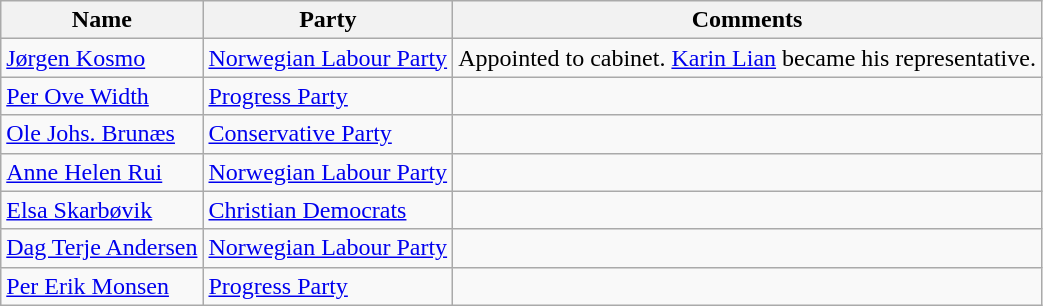<table class="wikitable">
<tr>
<th>Name</th>
<th>Party</th>
<th>Comments</th>
</tr>
<tr>
<td><a href='#'>Jørgen Kosmo</a></td>
<td><a href='#'>Norwegian Labour Party</a></td>
<td>Appointed to cabinet. <a href='#'>Karin Lian</a> became his representative.</td>
</tr>
<tr>
<td><a href='#'>Per Ove Width</a></td>
<td><a href='#'>Progress Party</a></td>
<td></td>
</tr>
<tr>
<td><a href='#'>Ole Johs. Brunæs</a></td>
<td><a href='#'>Conservative Party</a></td>
<td></td>
</tr>
<tr>
<td><a href='#'>Anne Helen Rui</a></td>
<td><a href='#'>Norwegian Labour Party</a></td>
<td></td>
</tr>
<tr>
<td><a href='#'>Elsa Skarbøvik</a></td>
<td><a href='#'>Christian Democrats</a></td>
<td></td>
</tr>
<tr>
<td><a href='#'>Dag Terje Andersen</a></td>
<td><a href='#'>Norwegian Labour Party</a></td>
<td></td>
</tr>
<tr>
<td><a href='#'>Per Erik Monsen</a></td>
<td><a href='#'>Progress Party</a></td>
<td></td>
</tr>
</table>
